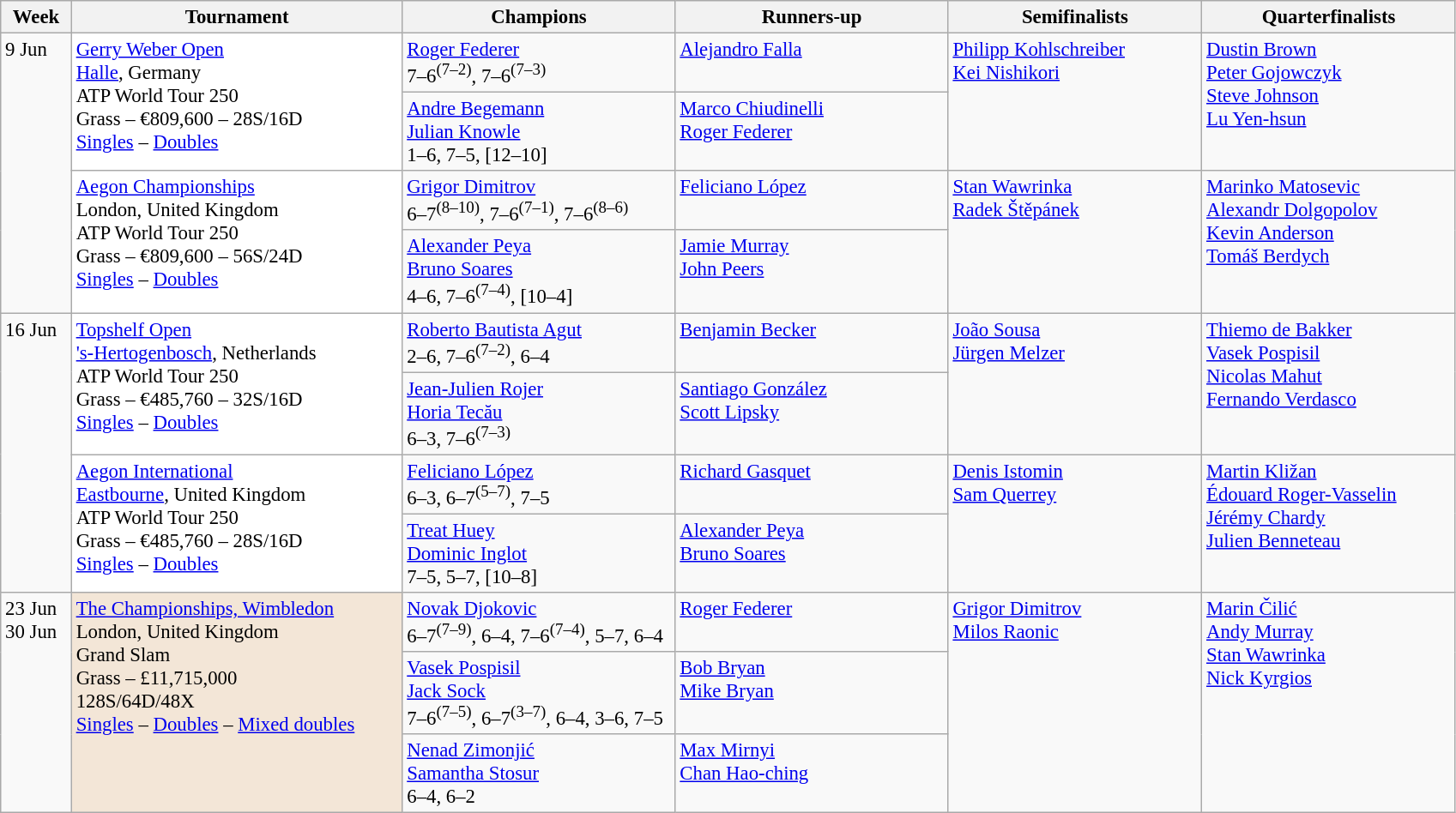<table class=wikitable style=font-size:95%>
<tr>
<th style="width:48px;">Week</th>
<th style="width:250px;">Tournament</th>
<th style="width:205px;">Champions</th>
<th style="width:205px;">Runners-up</th>
<th style="width:190px;">Semifinalists</th>
<th style="width:190px;">Quarterfinalists</th>
</tr>
<tr valign=top>
<td rowspan=4>9 Jun</td>
<td bgcolor=#ffffff rowspan=2><a href='#'>Gerry Weber Open</a><br> <a href='#'>Halle</a>, Germany<br>ATP World Tour 250<br>Grass – €809,600 – 28S/16D<br><a href='#'>Singles</a> – <a href='#'>Doubles</a></td>
<td> <a href='#'>Roger Federer</a><br>7–6<sup>(7–2)</sup>, 7–6<sup>(7–3)</sup></td>
<td> <a href='#'>Alejandro Falla</a></td>
<td rowspan=2> <a href='#'>Philipp Kohlschreiber</a><br> <a href='#'>Kei Nishikori</a></td>
<td rowspan=2> <a href='#'>Dustin Brown</a><br> <a href='#'>Peter Gojowczyk</a> <br>  <a href='#'>Steve Johnson</a><br> <a href='#'>Lu Yen-hsun</a></td>
</tr>
<tr valign=top>
<td> <a href='#'>Andre Begemann</a><br> <a href='#'>Julian Knowle</a><br>1–6, 7–5, [12–10]</td>
<td> <a href='#'>Marco Chiudinelli</a><br> <a href='#'>Roger Federer</a></td>
</tr>
<tr valign=top>
<td bgcolor=#ffffff rowspan=2><a href='#'>Aegon Championships</a><br> London, United Kingdom<br>ATP World Tour 250<br>Grass – €809,600 – 56S/24D<br><a href='#'>Singles</a> – <a href='#'>Doubles</a></td>
<td> <a href='#'>Grigor Dimitrov</a><br>6–7<sup>(8–10)</sup>, 7–6<sup>(7–1)</sup>, 7–6<sup>(8–6)</sup></td>
<td> <a href='#'>Feliciano López</a></td>
<td rowspan=2> <a href='#'>Stan Wawrinka</a>  <br> <a href='#'>Radek Štěpánek</a></td>
<td rowspan=2> <a href='#'>Marinko Matosevic</a><br>  <a href='#'>Alexandr Dolgopolov</a><br>  <a href='#'>Kevin Anderson</a><br> <a href='#'>Tomáš Berdych</a></td>
</tr>
<tr valign=top>
<td> <a href='#'>Alexander Peya</a><br> <a href='#'>Bruno Soares</a><br>4–6, 7–6<sup>(7–4)</sup>, [10–4]</td>
<td> <a href='#'>Jamie Murray</a><br> <a href='#'>John Peers</a></td>
</tr>
<tr valign=top>
<td rowspan=4>16 Jun</td>
<td bgcolor=#ffffff rowspan=2><a href='#'>Topshelf Open</a><br> <a href='#'>'s-Hertogenbosch</a>, Netherlands<br>ATP World Tour 250<br>Grass – €485,760 – 32S/16D<br><a href='#'>Singles</a> – <a href='#'>Doubles</a></td>
<td> <a href='#'>Roberto Bautista Agut</a><br>2–6, 7–6<sup>(7–2)</sup>, 6–4</td>
<td> <a href='#'>Benjamin Becker</a></td>
<td rowspan=2> <a href='#'>João Sousa</a> <br> <a href='#'>Jürgen Melzer</a></td>
<td rowspan=2> <a href='#'>Thiemo de Bakker</a><br> <a href='#'>Vasek Pospisil</a><br>  <a href='#'>Nicolas Mahut</a><br> <a href='#'>Fernando Verdasco</a></td>
</tr>
<tr valign=top>
<td> <a href='#'>Jean-Julien Rojer</a><br> <a href='#'>Horia Tecău</a><br> 6–3, 7–6<sup>(7–3)</sup></td>
<td> <a href='#'>Santiago González</a><br> <a href='#'>Scott Lipsky</a></td>
</tr>
<tr valign=top>
<td bgcolor=#ffffff rowspan=2><a href='#'>Aegon International</a><br> <a href='#'>Eastbourne</a>, United Kingdom<br>ATP World Tour 250<br>Grass – €485,760 – 28S/16D<br><a href='#'>Singles</a> – <a href='#'>Doubles</a></td>
<td> <a href='#'>Feliciano López</a><br>6–3, 6–7<sup>(5–7)</sup>, 7–5</td>
<td> <a href='#'>Richard Gasquet</a></td>
<td rowspan=2> <a href='#'>Denis Istomin</a><br>  <a href='#'>Sam Querrey</a></td>
<td rowspan=2> <a href='#'>Martin Kližan</a> <br> <a href='#'>Édouard Roger-Vasselin</a><br>  <a href='#'>Jérémy Chardy</a> <br> <a href='#'>Julien Benneteau</a></td>
</tr>
<tr valign=top>
<td> <a href='#'>Treat Huey</a><br> <a href='#'>Dominic Inglot</a><br>7–5, 5–7, [10–8]</td>
<td> <a href='#'>Alexander Peya</a><br> <a href='#'>Bruno Soares</a></td>
</tr>
<tr valign=top>
<td rowspan=3>23 Jun<br>30 Jun</td>
<td bgcolor=#F3E6D7 rowspan=3><a href='#'>The Championships, Wimbledon</a><br> London, United Kingdom<br>Grand Slam<br>Grass – £11,715,000<br>128S/64D/48X<br><a href='#'>Singles</a> – <a href='#'>Doubles</a> – <a href='#'>Mixed doubles</a></td>
<td> <a href='#'>Novak Djokovic</a> <br> 6–7<sup>(7–9)</sup>, 6–4, 7–6<sup>(7–4)</sup>, 5–7, 6–4</td>
<td> <a href='#'>Roger Federer</a></td>
<td rowspan=3> <a href='#'>Grigor Dimitrov</a><br> <a href='#'>Milos Raonic</a></td>
<td rowspan=3> <a href='#'>Marin Čilić</a><br> <a href='#'>Andy Murray</a> <br>  <a href='#'>Stan Wawrinka</a><br> <a href='#'>Nick Kyrgios</a></td>
</tr>
<tr valign=top>
<td> <a href='#'>Vasek Pospisil</a> <br>  <a href='#'>Jack Sock</a> <br> 7–6<sup>(7–5)</sup>, 6–7<sup>(3–7)</sup>, 6–4, 3–6, 7–5</td>
<td> <a href='#'>Bob Bryan</a> <br>  <a href='#'>Mike Bryan</a></td>
</tr>
<tr valign=top>
<td> <a href='#'>Nenad Zimonjić</a><br> <a href='#'>Samantha Stosur</a><br>6–4, 6–2</td>
<td> <a href='#'>Max Mirnyi</a><br> <a href='#'>Chan Hao-ching</a></td>
</tr>
</table>
